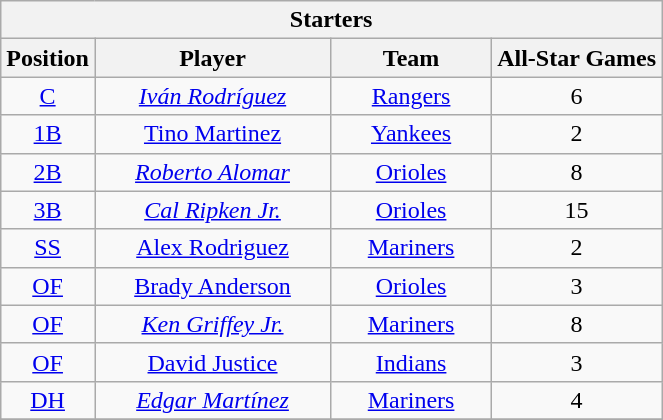<table class="wikitable" style="font-size: 100%; text-align:center;">
<tr>
<th colspan="4">Starters</th>
</tr>
<tr>
<th>Position</th>
<th width="150">Player</th>
<th width="100">Team</th>
<th>All-Star Games</th>
</tr>
<tr>
<td><a href='#'>C</a></td>
<td><em><a href='#'>Iván Rodríguez</a></em></td>
<td><a href='#'>Rangers</a></td>
<td>6</td>
</tr>
<tr>
<td><a href='#'>1B</a></td>
<td><a href='#'>Tino Martinez</a></td>
<td><a href='#'>Yankees</a></td>
<td>2</td>
</tr>
<tr>
<td><a href='#'>2B</a></td>
<td><em><a href='#'>Roberto Alomar</a></em></td>
<td><a href='#'>Orioles</a></td>
<td>8</td>
</tr>
<tr>
<td><a href='#'>3B</a></td>
<td><em><a href='#'>Cal Ripken Jr.</a></em></td>
<td><a href='#'>Orioles</a></td>
<td>15</td>
</tr>
<tr>
<td><a href='#'>SS</a></td>
<td><a href='#'>Alex Rodriguez</a></td>
<td><a href='#'>Mariners</a></td>
<td>2</td>
</tr>
<tr>
<td><a href='#'>OF</a></td>
<td><a href='#'>Brady Anderson</a></td>
<td><a href='#'>Orioles</a></td>
<td>3</td>
</tr>
<tr>
<td><a href='#'>OF</a></td>
<td><em><a href='#'>Ken Griffey Jr.</a></em></td>
<td><a href='#'>Mariners</a></td>
<td>8</td>
</tr>
<tr>
<td><a href='#'>OF</a></td>
<td><a href='#'>David Justice</a></td>
<td><a href='#'>Indians</a></td>
<td>3</td>
</tr>
<tr>
<td><a href='#'>DH</a></td>
<td><em><a href='#'>Edgar Martínez</a></em></td>
<td><a href='#'>Mariners</a></td>
<td>4</td>
</tr>
<tr>
</tr>
</table>
